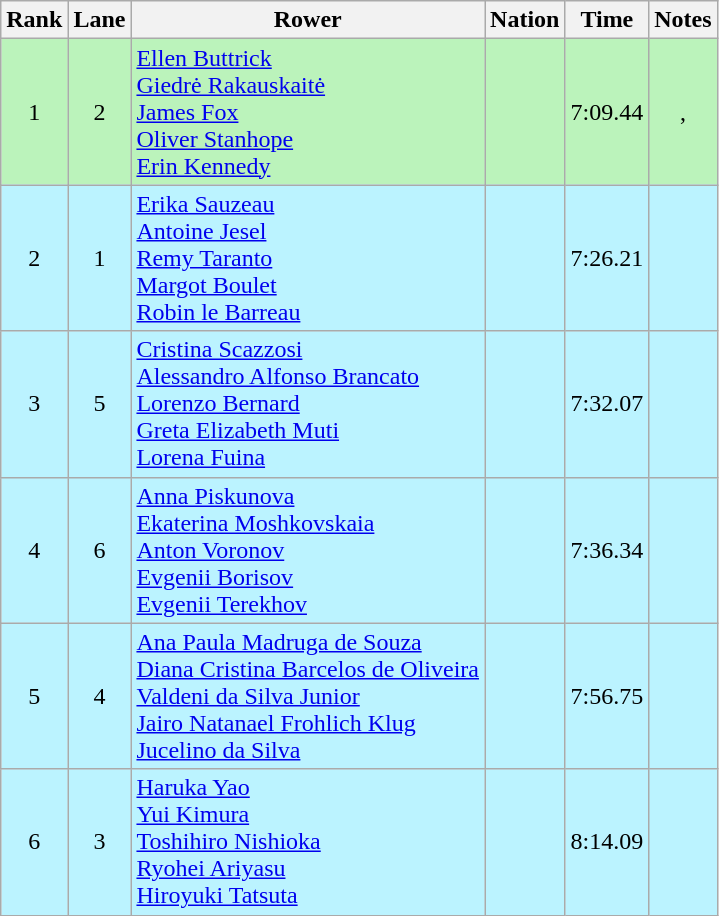<table class="wikitable sortable" style="text-align:center">
<tr>
<th>Rank</th>
<th>Lane</th>
<th>Rower</th>
<th>Nation</th>
<th>Time</th>
<th>Notes</th>
</tr>
<tr bgcolor=bbf3bb>
<td>1</td>
<td>2</td>
<td align="left"><a href='#'>Ellen Buttrick</a><br><a href='#'>Giedrė Rakauskaitė</a><br><a href='#'>James Fox</a><br><a href='#'>Oliver Stanhope</a><br><a href='#'>Erin Kennedy</a></td>
<td align="left"></td>
<td>7:09.44</td>
<td>, </td>
</tr>
<tr bgcolor=bbf3ff>
<td>2</td>
<td>1</td>
<td align="left"><a href='#'>Erika Sauzeau</a><br><a href='#'>Antoine Jesel</a><br><a href='#'>Remy Taranto</a><br><a href='#'>Margot Boulet</a><br><a href='#'>Robin le Barreau</a></td>
<td align="left"></td>
<td>7:26.21</td>
<td></td>
</tr>
<tr bgcolor=bbf3ff>
<td>3</td>
<td>5</td>
<td align="left"><a href='#'>Cristina Scazzosi</a><br><a href='#'>Alessandro Alfonso Brancato</a><br><a href='#'>Lorenzo Bernard</a><br><a href='#'>Greta Elizabeth Muti</a><br><a href='#'>Lorena Fuina</a></td>
<td align="left"></td>
<td>7:32.07</td>
<td></td>
</tr>
<tr bgcolor=bbf3ff>
<td>4</td>
<td>6</td>
<td align="left"><a href='#'>Anna Piskunova</a><br><a href='#'>Ekaterina Moshkovskaia</a><br><a href='#'>Anton Voronov</a><br><a href='#'>Evgenii Borisov</a><br><a href='#'>Evgenii Terekhov</a></td>
<td align="left"></td>
<td>7:36.34</td>
<td></td>
</tr>
<tr bgcolor=bbf3ff>
<td>5</td>
<td>4</td>
<td align="left"><a href='#'>Ana Paula Madruga de Souza</a><br><a href='#'>Diana Cristina Barcelos de Oliveira</a><br><a href='#'>Valdeni da Silva Junior</a><br><a href='#'>Jairo Natanael Frohlich Klug</a><br><a href='#'>Jucelino da Silva</a></td>
<td align="left"></td>
<td>7:56.75</td>
<td></td>
</tr>
<tr bgcolor=bbf3ff>
<td>6</td>
<td>3</td>
<td align="left"><a href='#'>Haruka Yao</a><br><a href='#'>Yui Kimura</a><br><a href='#'>Toshihiro Nishioka</a><br><a href='#'>Ryohei Ariyasu</a><br><a href='#'>Hiroyuki Tatsuta</a></td>
<td align="left"></td>
<td>8:14.09</td>
<td></td>
</tr>
</table>
